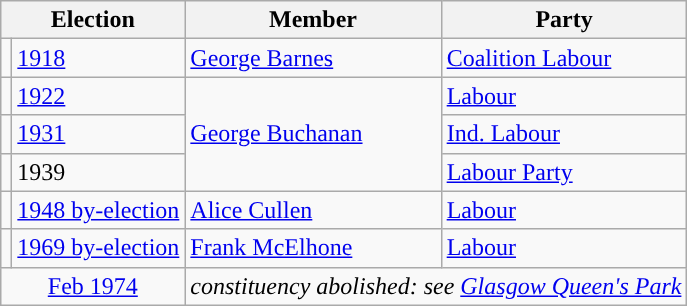<table class="wikitable">
<tr>
<th colspan="2">Election</th>
<th>Member  </th>
<th>Party</th>
</tr>
<tr>
<td style="color:inherit;background-color: "></td>
<td><a href='#'>1918</a></td>
<td><a href='#'>George Barnes</a></td>
<td><a href='#'>Coalition Labour</a></td>
</tr>
<tr>
<td style="color:inherit;background-color: "></td>
<td><a href='#'>1922</a></td>
<td rowspan=3><a href='#'>George Buchanan</a></td>
<td><a href='#'>Labour</a></td>
</tr>
<tr>
<td style="color:inherit;background-color: "></td>
<td><a href='#'>1931</a></td>
<td><a href='#'>Ind. Labour</a></td>
</tr>
<tr>
<td style="color:inherit;background-color: "></td>
<td>1939</td>
<td><a href='#'>Labour Party</a></td>
</tr>
<tr>
<td style="color:inherit;background-color: "></td>
<td><a href='#'>1948 by-election</a></td>
<td><a href='#'>Alice Cullen</a></td>
<td><a href='#'>Labour</a></td>
</tr>
<tr>
<td style="color:inherit;background-color: "></td>
<td><a href='#'>1969 by-election</a></td>
<td><a href='#'>Frank McElhone</a></td>
<td><a href='#'>Labour</a></td>
</tr>
<tr>
<td colspan="2" align="center"><a href='#'>Feb 1974</a></td>
<td colspan="2"><em>constituency abolished: see <a href='#'>Glasgow Queen's Park</a></em></td>
</tr>
</table>
